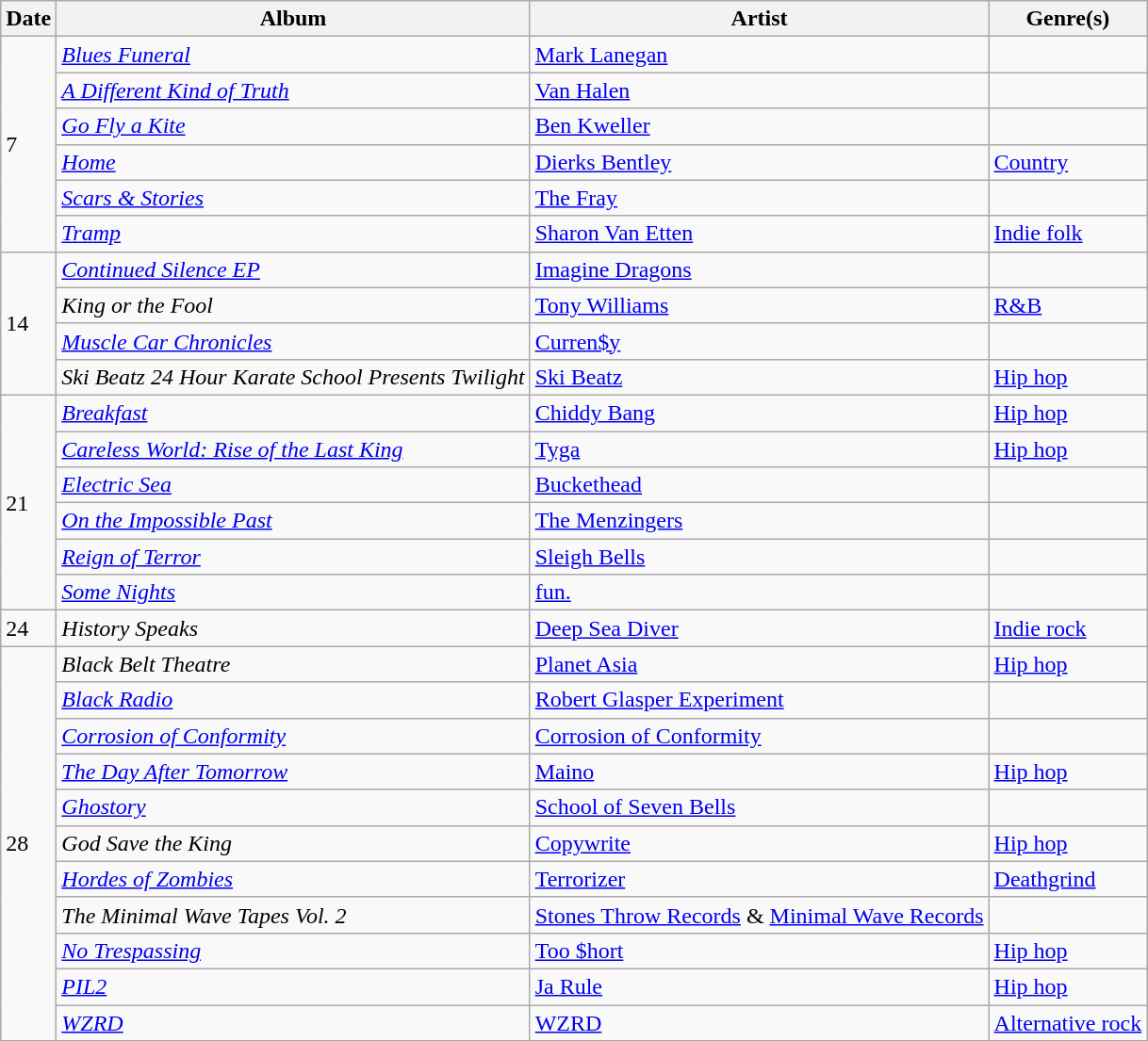<table class="wikitable" style="text-align: left;">
<tr>
<th>Date</th>
<th>Album</th>
<th>Artist</th>
<th>Genre(s)</th>
</tr>
<tr>
<td rowspan="6">7</td>
<td><em><a href='#'>Blues Funeral</a></em></td>
<td><a href='#'>Mark Lanegan</a></td>
<td></td>
</tr>
<tr>
<td><em><a href='#'>A Different Kind of Truth</a></em></td>
<td><a href='#'>Van Halen</a></td>
<td></td>
</tr>
<tr>
<td><em><a href='#'>Go Fly a Kite</a></em></td>
<td><a href='#'>Ben Kweller</a></td>
<td></td>
</tr>
<tr>
<td><em><a href='#'>Home</a></em></td>
<td><a href='#'>Dierks Bentley</a></td>
<td><a href='#'>Country</a></td>
</tr>
<tr>
<td><em><a href='#'>Scars & Stories</a></em></td>
<td><a href='#'>The Fray</a></td>
<td></td>
</tr>
<tr>
<td><em><a href='#'>Tramp</a></em></td>
<td><a href='#'>Sharon Van Etten</a></td>
<td><a href='#'>Indie folk</a></td>
</tr>
<tr>
<td rowspan="4">14</td>
<td><em><a href='#'>Continued Silence EP</a></em></td>
<td><a href='#'>Imagine Dragons</a></td>
<td></td>
</tr>
<tr>
<td><em>King or the Fool</em></td>
<td><a href='#'>Tony Williams</a></td>
<td><a href='#'>R&B</a></td>
</tr>
<tr>
<td><em><a href='#'>Muscle Car Chronicles</a></em></td>
<td><a href='#'>Curren$y</a></td>
<td></td>
</tr>
<tr>
<td><em>Ski Beatz 24 Hour Karate School Presents Twilight</em></td>
<td><a href='#'>Ski Beatz</a></td>
<td><a href='#'>Hip hop</a></td>
</tr>
<tr>
<td rowspan="6">21</td>
<td><em><a href='#'>Breakfast</a></em></td>
<td><a href='#'>Chiddy Bang</a></td>
<td><a href='#'>Hip hop</a></td>
</tr>
<tr>
<td><em><a href='#'>Careless World: Rise of the Last King</a></em></td>
<td><a href='#'>Tyga</a></td>
<td><a href='#'>Hip hop</a></td>
</tr>
<tr>
<td><em><a href='#'>Electric Sea</a></em></td>
<td><a href='#'>Buckethead</a></td>
<td></td>
</tr>
<tr>
<td><em><a href='#'>On the Impossible Past</a></em></td>
<td><a href='#'>The Menzingers</a></td>
<td></td>
</tr>
<tr>
<td><em><a href='#'>Reign of Terror</a></em></td>
<td><a href='#'>Sleigh Bells</a></td>
<td></td>
</tr>
<tr>
<td><em><a href='#'>Some Nights</a></em></td>
<td><a href='#'>fun.</a></td>
<td></td>
</tr>
<tr>
<td>24</td>
<td><em>History Speaks</em></td>
<td><a href='#'>Deep Sea Diver</a></td>
<td><a href='#'>Indie rock</a></td>
</tr>
<tr>
<td rowspan="11">28</td>
<td><em>Black Belt Theatre</em></td>
<td><a href='#'>Planet Asia</a></td>
<td><a href='#'>Hip hop</a></td>
</tr>
<tr>
<td><em><a href='#'>Black Radio</a></em></td>
<td><a href='#'>Robert Glasper Experiment</a></td>
<td></td>
</tr>
<tr>
<td><em><a href='#'>Corrosion of Conformity</a></em></td>
<td><a href='#'>Corrosion of Conformity</a></td>
<td></td>
</tr>
<tr>
<td><em><a href='#'>The Day After Tomorrow</a></em></td>
<td><a href='#'>Maino</a></td>
<td><a href='#'>Hip hop</a></td>
</tr>
<tr>
<td><em><a href='#'>Ghostory</a></em></td>
<td><a href='#'>School of Seven Bells</a></td>
<td></td>
</tr>
<tr>
<td><em>God Save the King</em></td>
<td><a href='#'>Copywrite</a></td>
<td><a href='#'>Hip hop</a></td>
</tr>
<tr>
<td><em><a href='#'>Hordes of Zombies</a></em></td>
<td><a href='#'>Terrorizer</a></td>
<td><a href='#'>Deathgrind</a></td>
</tr>
<tr>
<td><em>The Minimal Wave Tapes Vol. 2</em></td>
<td><a href='#'>Stones Throw Records</a> & <a href='#'>Minimal Wave Records</a></td>
<td></td>
</tr>
<tr>
<td><em><a href='#'>No Trespassing</a></em></td>
<td><a href='#'>Too $hort</a></td>
<td><a href='#'>Hip hop</a></td>
</tr>
<tr>
<td><em><a href='#'>PIL2</a></em></td>
<td><a href='#'>Ja Rule</a></td>
<td><a href='#'>Hip hop</a></td>
</tr>
<tr>
<td><em><a href='#'>WZRD</a></em></td>
<td><a href='#'>WZRD</a></td>
<td><a href='#'>Alternative rock</a></td>
</tr>
</table>
